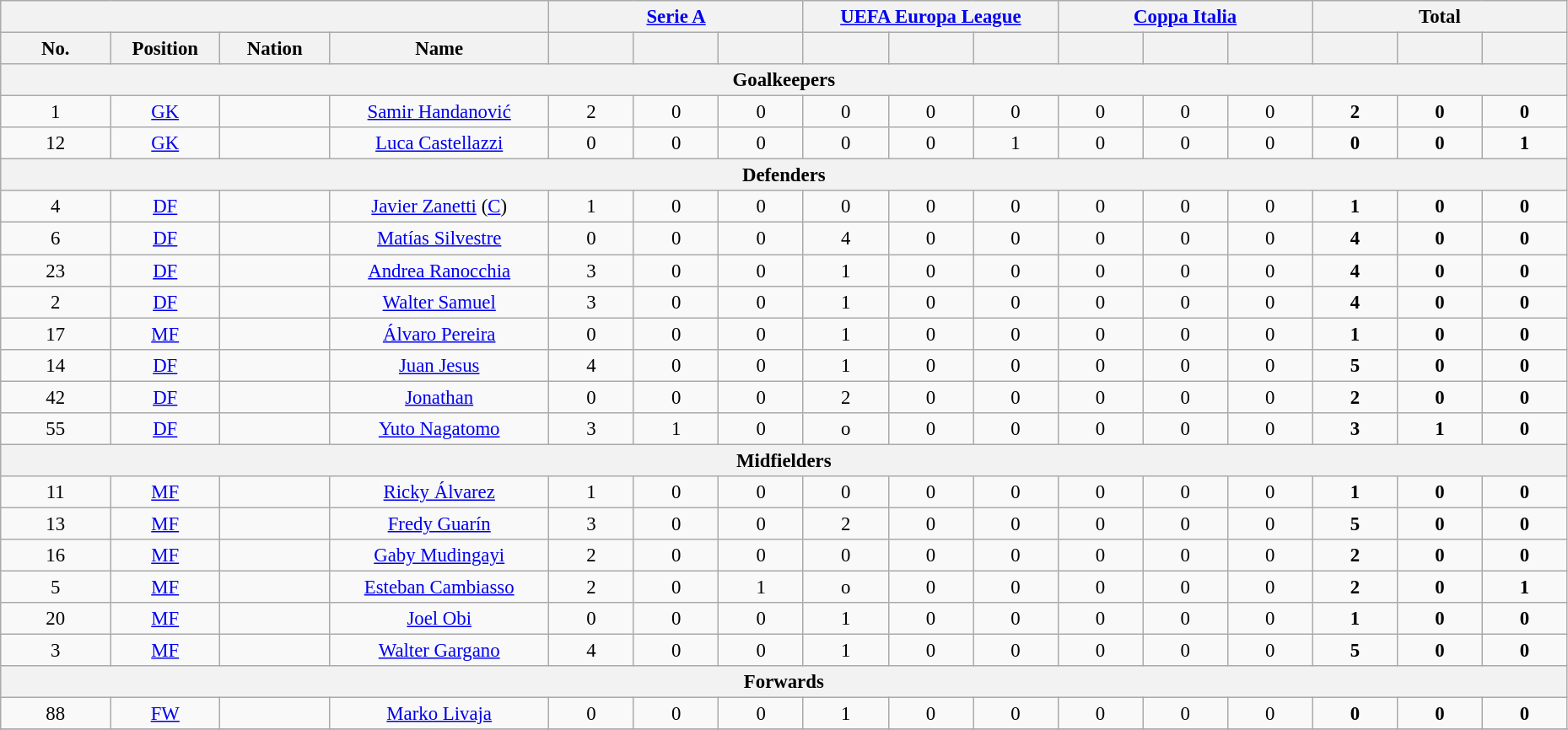<table class="wikitable" style="font-size: 95%; text-align: center;">
<tr>
<th colspan="4"></th>
<th colspan="3"><a href='#'>Serie A</a></th>
<th colspan="3"><a href='#'>UEFA Europa League</a></th>
<th colspan="3"><a href='#'>Coppa Italia</a></th>
<th colspan="3">Total</th>
</tr>
<tr>
<th width="7%">No.</th>
<th width="7%">Position</th>
<th width="7%">Nation</th>
<th width="14%">Name</th>
<th width="60"></th>
<th width="60"></th>
<th width="60"></th>
<th width="60"></th>
<th width="60"></th>
<th width="60"></th>
<th width="60"></th>
<th width="60"></th>
<th width="60"></th>
<th width="60"></th>
<th width="60"></th>
<th width="60"></th>
</tr>
<tr>
<th colspan="16">Goalkeepers</th>
</tr>
<tr>
<td>1</td>
<td><a href='#'>GK</a></td>
<td></td>
<td><a href='#'>Samir Handanović</a></td>
<td>2 </td>
<td>0 </td>
<td>0 </td>
<td>0 </td>
<td>0 </td>
<td>0 </td>
<td>0 </td>
<td>0 </td>
<td>0 </td>
<td><strong>2</strong> </td>
<td><strong>0</strong> </td>
<td><strong>0</strong> </td>
</tr>
<tr>
<td>12</td>
<td><a href='#'>GK</a></td>
<td></td>
<td><a href='#'>Luca Castellazzi</a></td>
<td>0 </td>
<td>0 </td>
<td>0 </td>
<td>0 </td>
<td>0 </td>
<td>1 </td>
<td>0 </td>
<td>0 </td>
<td>0 </td>
<td><strong>0</strong> </td>
<td><strong>0</strong> </td>
<td><strong>1</strong> </td>
</tr>
<tr>
<th colspan="16">Defenders</th>
</tr>
<tr>
<td>4</td>
<td><a href='#'>DF</a></td>
<td></td>
<td><a href='#'>Javier Zanetti</a> (<a href='#'>C</a>)</td>
<td>1 </td>
<td>0 </td>
<td>0 </td>
<td>0 </td>
<td>0 </td>
<td>0 </td>
<td>0 </td>
<td>0 </td>
<td>0 </td>
<td><strong>1</strong> </td>
<td><strong>0</strong> </td>
<td><strong>0</strong> </td>
</tr>
<tr>
<td>6</td>
<td><a href='#'>DF</a></td>
<td></td>
<td><a href='#'>Matías Silvestre</a></td>
<td>0 </td>
<td>0 </td>
<td>0 </td>
<td>4 </td>
<td>0 </td>
<td>0 </td>
<td>0 </td>
<td>0 </td>
<td>0 </td>
<td><strong>4</strong> </td>
<td><strong>0</strong> </td>
<td><strong>0</strong> </td>
</tr>
<tr>
<td>23</td>
<td><a href='#'>DF</a></td>
<td></td>
<td><a href='#'>Andrea Ranocchia</a></td>
<td>3 </td>
<td>0 </td>
<td>0 </td>
<td>1 </td>
<td>0 </td>
<td>0 </td>
<td>0 </td>
<td>0 </td>
<td>0 </td>
<td><strong>4</strong> </td>
<td><strong>0</strong> </td>
<td><strong>0</strong> </td>
</tr>
<tr>
<td>2</td>
<td><a href='#'>DF</a></td>
<td></td>
<td><a href='#'>Walter Samuel</a></td>
<td>3 </td>
<td>0 </td>
<td>0 </td>
<td>1 </td>
<td>0 </td>
<td>0 </td>
<td>0 </td>
<td>0 </td>
<td>0 </td>
<td><strong>4</strong> </td>
<td><strong>0</strong> </td>
<td><strong>0</strong> </td>
</tr>
<tr>
<td>17</td>
<td><a href='#'>MF</a></td>
<td></td>
<td><a href='#'>Álvaro Pereira</a></td>
<td>0 </td>
<td>0 </td>
<td>0 </td>
<td>1 </td>
<td>0 </td>
<td>0 </td>
<td>0 </td>
<td>0 </td>
<td>0 </td>
<td><strong>1</strong> </td>
<td><strong>0</strong> </td>
<td><strong>0</strong> </td>
</tr>
<tr>
<td>14</td>
<td><a href='#'>DF</a></td>
<td></td>
<td><a href='#'>Juan Jesus</a></td>
<td>4 </td>
<td>0 </td>
<td>0 </td>
<td>1 </td>
<td>0 </td>
<td>0 </td>
<td>0 </td>
<td>0 </td>
<td>0 </td>
<td><strong>5</strong> </td>
<td><strong>0</strong> </td>
<td><strong>0</strong> </td>
</tr>
<tr>
<td>42</td>
<td><a href='#'>DF</a></td>
<td></td>
<td><a href='#'>Jonathan</a></td>
<td>0 </td>
<td>0 </td>
<td>0 </td>
<td>2 </td>
<td>0 </td>
<td>0 </td>
<td>0 </td>
<td>0 </td>
<td>0 </td>
<td><strong>2</strong> </td>
<td><strong>0</strong> </td>
<td><strong>0</strong> </td>
</tr>
<tr>
<td>55</td>
<td><a href='#'>DF</a></td>
<td></td>
<td><a href='#'>Yuto Nagatomo</a></td>
<td>3 </td>
<td>1 </td>
<td>0 </td>
<td>o </td>
<td>0 </td>
<td>0 </td>
<td>0 </td>
<td>0 </td>
<td>0 </td>
<td><strong>3</strong> </td>
<td><strong>1</strong> </td>
<td><strong>0</strong> </td>
</tr>
<tr>
<th colspan="16">Midfielders</th>
</tr>
<tr>
<td>11</td>
<td><a href='#'>MF</a></td>
<td></td>
<td><a href='#'>Ricky Álvarez</a></td>
<td>1 </td>
<td>0 </td>
<td>0 </td>
<td>0 </td>
<td>0 </td>
<td>0 </td>
<td>0 </td>
<td>0 </td>
<td>0 </td>
<td><strong>1</strong> </td>
<td><strong>0</strong> </td>
<td><strong>0</strong> </td>
</tr>
<tr>
<td>13</td>
<td><a href='#'>MF</a></td>
<td></td>
<td><a href='#'>Fredy Guarín</a></td>
<td>3 </td>
<td>0 </td>
<td>0 </td>
<td>2 </td>
<td>0 </td>
<td>0 </td>
<td>0 </td>
<td>0 </td>
<td>0 </td>
<td><strong>5</strong> </td>
<td><strong>0</strong> </td>
<td><strong>0</strong> </td>
</tr>
<tr>
<td>16</td>
<td><a href='#'>MF</a></td>
<td></td>
<td><a href='#'>Gaby Mudingayi</a></td>
<td>2 </td>
<td>0 </td>
<td>0 </td>
<td>0 </td>
<td>0 </td>
<td>0 </td>
<td>0 </td>
<td>0 </td>
<td>0 </td>
<td><strong>2</strong> </td>
<td><strong>0</strong> </td>
<td><strong>0</strong> </td>
</tr>
<tr>
<td>5</td>
<td><a href='#'>MF</a></td>
<td></td>
<td><a href='#'>Esteban Cambiasso</a></td>
<td>2 </td>
<td>0 </td>
<td>1 </td>
<td>o </td>
<td>0 </td>
<td>0 </td>
<td>0 </td>
<td>0 </td>
<td>0 </td>
<td><strong>2</strong> </td>
<td><strong>0</strong> </td>
<td><strong>1</strong> </td>
</tr>
<tr>
<td>20</td>
<td><a href='#'>MF</a></td>
<td></td>
<td><a href='#'>Joel Obi</a></td>
<td>0 </td>
<td>0 </td>
<td>0 </td>
<td>1 </td>
<td>0 </td>
<td>0 </td>
<td>0 </td>
<td>0 </td>
<td>0 </td>
<td><strong>1</strong> </td>
<td><strong>0</strong> </td>
<td><strong>0</strong> </td>
</tr>
<tr>
<td>3</td>
<td><a href='#'>MF</a></td>
<td></td>
<td><a href='#'>Walter Gargano</a></td>
<td>4 </td>
<td>0 </td>
<td>0 </td>
<td>1 </td>
<td>0 </td>
<td>0 </td>
<td>0 </td>
<td>0 </td>
<td>0 </td>
<td><strong>5</strong> </td>
<td><strong>0</strong> </td>
<td><strong>0</strong> </td>
</tr>
<tr>
<th colspan="16">Forwards</th>
</tr>
<tr>
<td>88</td>
<td><a href='#'>FW</a></td>
<td></td>
<td><a href='#'>Marko Livaja</a></td>
<td>0 </td>
<td>0 </td>
<td>0 </td>
<td>1 </td>
<td>0 </td>
<td>0 </td>
<td>0 </td>
<td>0 </td>
<td>0 </td>
<td><strong>0</strong> </td>
<td><strong>0</strong> </td>
<td><strong>0</strong> </td>
</tr>
<tr>
</tr>
</table>
